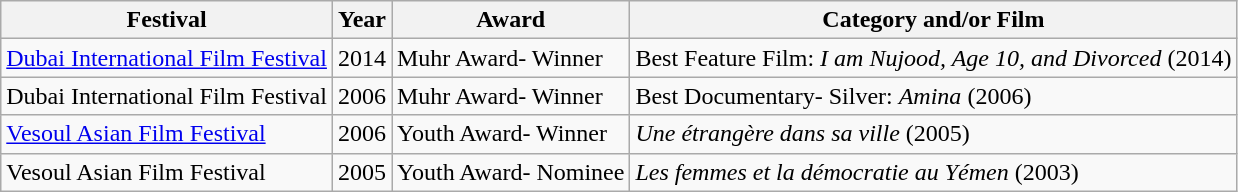<table class="wikitable">
<tr>
<th>Festival</th>
<th>Year</th>
<th>Award</th>
<th>Category and/or Film</th>
</tr>
<tr>
<td><a href='#'>Dubai International Film Festival</a></td>
<td>2014</td>
<td>Muhr Award- Winner</td>
<td>Best Feature Film: <em>I am Nujood, Age 10, and Divorced</em> (2014)</td>
</tr>
<tr>
<td>Dubai International Film Festival</td>
<td>2006</td>
<td>Muhr Award- Winner</td>
<td>Best Documentary- Silver: <em>Amina</em> (2006)</td>
</tr>
<tr>
<td><a href='#'>Vesoul Asian Film Festival</a></td>
<td>2006</td>
<td>Youth Award- Winner</td>
<td><em>Une étrangère dans sa ville</em> (2005)</td>
</tr>
<tr>
<td>Vesoul Asian Film Festival</td>
<td>2005</td>
<td>Youth Award- Nominee</td>
<td><em>Les femmes et la démocratie au Yémen</em> (2003)</td>
</tr>
</table>
